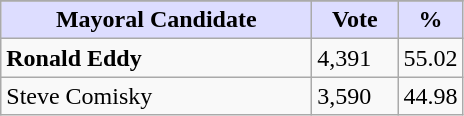<table class="wikitable">
<tr style="background-color:#E9E9E9">
</tr>
<tr>
<th style="background:#ddf; width:200px;">Mayoral Candidate</th>
<th style="background:#ddf; width:50px;">Vote</th>
<th style="background:#ddf; width:30px;">%</th>
</tr>
<tr>
<td><strong>Ronald Eddy</strong></td>
<td>4,391</td>
<td>55.02</td>
</tr>
<tr>
<td>Steve Comisky</td>
<td>3,590</td>
<td>44.98</td>
</tr>
</table>
